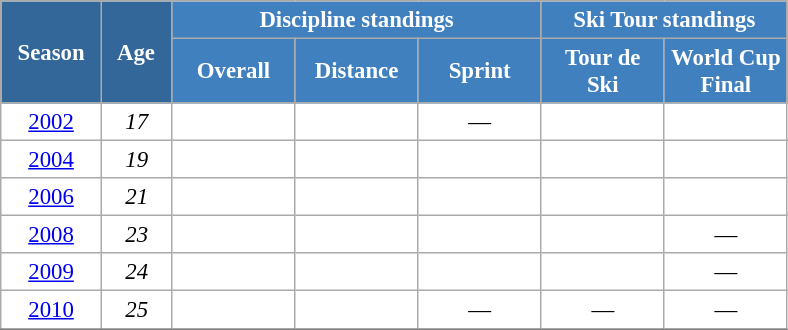<table class="wikitable" style="font-size:95%; text-align:center; border:grey solid 1px; border-collapse:collapse; background:#ffffff;">
<tr>
<th style="background-color:#369; color:white; width:60px;" rowspan="2"> Season </th>
<th style="background-color:#369; color:white; width:40px;" rowspan="2"> Age </th>
<th style="background-color:#4180be; color:white;" colspan="3">Discipline standings</th>
<th style="background-color:#4180be; color:white;" colspan="2">Ski Tour standings</th>
</tr>
<tr>
<th style="background-color:#4180be; color:white; width:75px;">Overall</th>
<th style="background-color:#4180be; color:white; width:75px;">Distance</th>
<th style="background-color:#4180be; color:white; width:75px;">Sprint</th>
<th style="background-color:#4180be; color:white; width:75px;">Tour de<br>Ski</th>
<th style="background-color:#4180be; color:white; width:75px;">World Cup<br>Final</th>
</tr>
<tr>
<td><a href='#'>2002</a></td>
<td><em>17</em></td>
<td></td>
<td></td>
<td>—</td>
<td></td>
<td></td>
</tr>
<tr>
<td><a href='#'>2004</a></td>
<td><em>19</em></td>
<td></td>
<td></td>
<td></td>
<td></td>
<td></td>
</tr>
<tr>
<td><a href='#'>2006</a></td>
<td><em>21</em></td>
<td></td>
<td></td>
<td></td>
<td></td>
<td></td>
</tr>
<tr>
<td><a href='#'>2008</a></td>
<td><em>23</em></td>
<td></td>
<td></td>
<td></td>
<td></td>
<td>—</td>
</tr>
<tr>
<td><a href='#'>2009</a></td>
<td><em>24</em></td>
<td></td>
<td></td>
<td></td>
<td></td>
<td>—</td>
</tr>
<tr>
<td><a href='#'>2010</a></td>
<td><em>25</em></td>
<td></td>
<td></td>
<td>—</td>
<td>—</td>
<td>—</td>
</tr>
<tr>
</tr>
</table>
